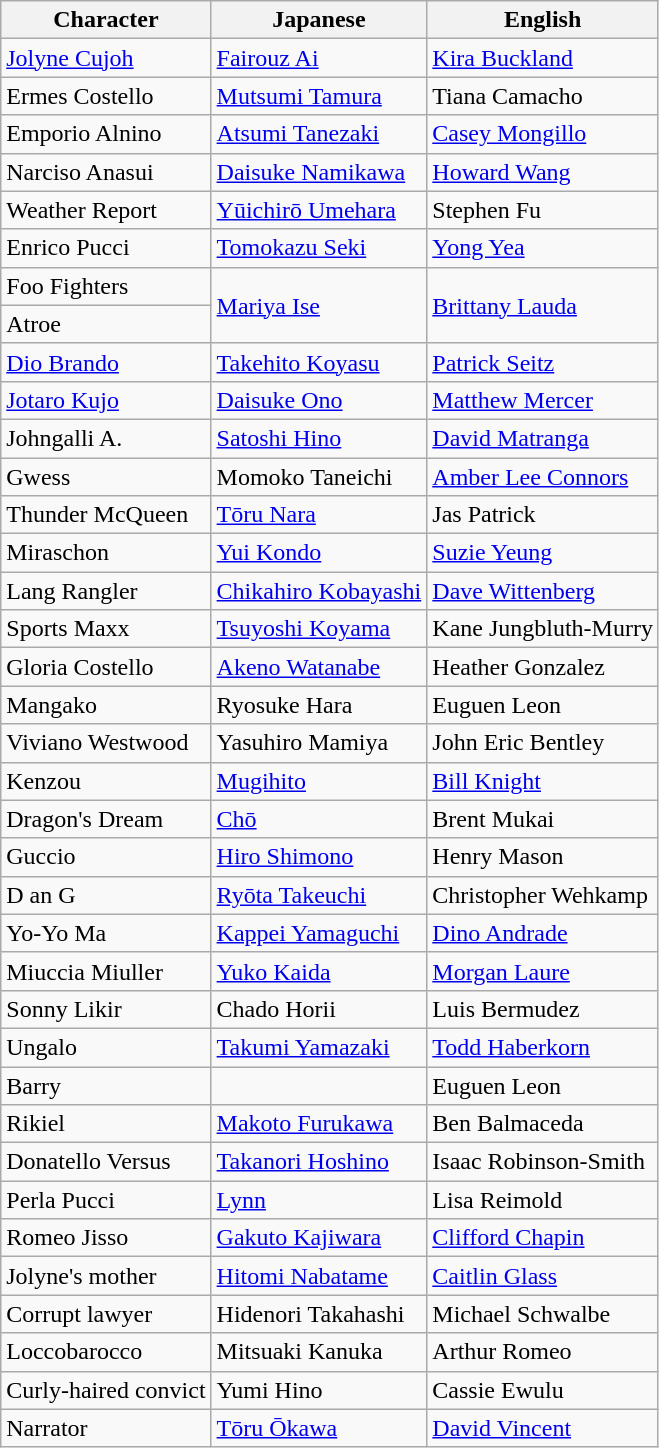<table class="wikitable">
<tr>
<th>Character</th>
<th>Japanese</th>
<th>English</th>
</tr>
<tr>
<td><a href='#'>Jolyne Cujoh</a></td>
<td><a href='#'>Fairouz Ai</a></td>
<td><a href='#'>Kira Buckland</a></td>
</tr>
<tr>
<td>Ermes Costello</td>
<td><a href='#'>Mutsumi Tamura</a></td>
<td>Tiana Camacho</td>
</tr>
<tr>
<td>Emporio Alnino</td>
<td><a href='#'>Atsumi Tanezaki</a></td>
<td><a href='#'>Casey Mongillo</a></td>
</tr>
<tr>
<td>Narciso Anasui</td>
<td><a href='#'>Daisuke Namikawa</a></td>
<td><a href='#'>Howard Wang</a></td>
</tr>
<tr>
<td>Weather Report</td>
<td><a href='#'>Yūichirō Umehara</a></td>
<td>Stephen Fu</td>
</tr>
<tr>
<td>Enrico Pucci</td>
<td><a href='#'>Tomokazu Seki</a></td>
<td><a href='#'>Yong Yea</a></td>
</tr>
<tr>
<td>Foo Fighters</td>
<td rowspan="2"><a href='#'>Mariya Ise</a></td>
<td rowspan="2"><a href='#'>Brittany Lauda</a></td>
</tr>
<tr>
<td>Atroe</td>
</tr>
<tr>
<td><a href='#'>Dio Brando</a></td>
<td><a href='#'>Takehito Koyasu</a></td>
<td><a href='#'>Patrick Seitz</a></td>
</tr>
<tr>
<td><a href='#'>Jotaro Kujo</a></td>
<td><a href='#'>Daisuke Ono</a></td>
<td><a href='#'>Matthew Mercer</a></td>
</tr>
<tr>
<td>Johngalli A.</td>
<td><a href='#'>Satoshi Hino</a></td>
<td><a href='#'>David Matranga</a></td>
</tr>
<tr>
<td>Gwess</td>
<td>Momoko Taneichi</td>
<td><a href='#'>Amber Lee Connors</a></td>
</tr>
<tr>
<td>Thunder McQueen</td>
<td><a href='#'>Tōru Nara</a></td>
<td>Jas Patrick</td>
</tr>
<tr>
<td>Miraschon</td>
<td><a href='#'>Yui Kondo</a></td>
<td><a href='#'>Suzie Yeung</a></td>
</tr>
<tr>
<td>Lang Rangler</td>
<td><a href='#'>Chikahiro Kobayashi</a></td>
<td><a href='#'>Dave Wittenberg</a></td>
</tr>
<tr>
<td>Sports Maxx</td>
<td><a href='#'>Tsuyoshi Koyama</a></td>
<td>Kane Jungbluth-Murry</td>
</tr>
<tr>
<td>Gloria Costello</td>
<td><a href='#'>Akeno Watanabe</a></td>
<td>Heather Gonzalez</td>
</tr>
<tr>
<td>Mangako</td>
<td>Ryosuke Hara</td>
<td>Euguen Leon</td>
</tr>
<tr>
<td>Viviano Westwood</td>
<td>Yasuhiro Mamiya</td>
<td>John Eric Bentley</td>
</tr>
<tr>
<td>Kenzou</td>
<td><a href='#'>Mugihito</a></td>
<td><a href='#'>Bill Knight</a></td>
</tr>
<tr>
<td>Dragon's Dream</td>
<td><a href='#'>Chō</a></td>
<td>Brent Mukai</td>
</tr>
<tr>
<td>Guccio</td>
<td><a href='#'>Hiro Shimono</a></td>
<td>Henry Mason</td>
</tr>
<tr>
<td>D an G</td>
<td><a href='#'>Ryōta Takeuchi</a></td>
<td>Christopher Wehkamp</td>
</tr>
<tr>
<td>Yo-Yo Ma</td>
<td><a href='#'>Kappei Yamaguchi</a></td>
<td><a href='#'>Dino Andrade</a></td>
</tr>
<tr>
<td>Miuccia Miuller</td>
<td><a href='#'>Yuko Kaida</a></td>
<td><a href='#'>Morgan Laure</a></td>
</tr>
<tr>
<td>Sonny Likir</td>
<td>Chado Horii</td>
<td>Luis Bermudez</td>
</tr>
<tr>
<td>Ungalo</td>
<td><a href='#'>Takumi Yamazaki</a></td>
<td><a href='#'>Todd Haberkorn</a></td>
</tr>
<tr>
<td>Barry</td>
<td></td>
<td>Euguen Leon</td>
</tr>
<tr>
<td>Rikiel</td>
<td><a href='#'>Makoto Furukawa</a></td>
<td>Ben Balmaceda</td>
</tr>
<tr>
<td>Donatello Versus</td>
<td><a href='#'>Takanori Hoshino</a></td>
<td>Isaac Robinson-Smith</td>
</tr>
<tr>
<td>Perla Pucci</td>
<td><a href='#'>Lynn</a></td>
<td>Lisa Reimold</td>
</tr>
<tr>
<td>Romeo Jisso</td>
<td><a href='#'>Gakuto Kajiwara</a></td>
<td><a href='#'>Clifford Chapin</a></td>
</tr>
<tr>
<td>Jolyne's mother</td>
<td><a href='#'>Hitomi Nabatame</a></td>
<td><a href='#'>Caitlin Glass</a></td>
</tr>
<tr>
<td>Corrupt lawyer</td>
<td>Hidenori Takahashi</td>
<td>Michael Schwalbe</td>
</tr>
<tr>
<td>Loccobarocco</td>
<td>Mitsuaki Kanuka</td>
<td>Arthur Romeo</td>
</tr>
<tr>
<td>Curly-haired convict</td>
<td>Yumi Hino</td>
<td>Cassie Ewulu</td>
</tr>
<tr>
<td>Narrator</td>
<td><a href='#'>Tōru Ōkawa</a></td>
<td><a href='#'>David Vincent</a></td>
</tr>
</table>
